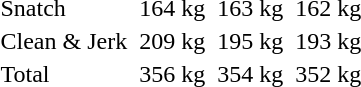<table>
<tr>
<td>Snatch</td>
<td></td>
<td>164 kg</td>
<td></td>
<td>163 kg</td>
<td></td>
<td>162 kg</td>
</tr>
<tr>
<td>Clean & Jerk</td>
<td></td>
<td>209 kg</td>
<td></td>
<td>195 kg</td>
<td></td>
<td>193 kg</td>
</tr>
<tr>
<td>Total</td>
<td></td>
<td>356 kg</td>
<td></td>
<td>354 kg</td>
<td></td>
<td>352 kg</td>
</tr>
</table>
